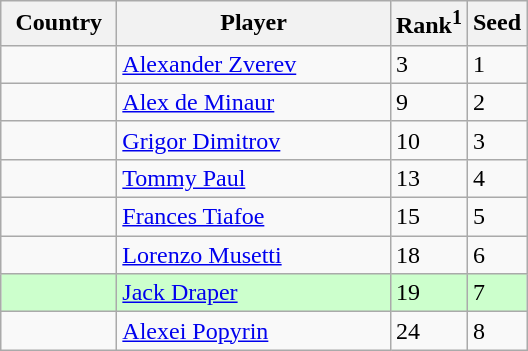<table class="wikitable">
<tr>
<th width="70">Country</th>
<th width="175">Player</th>
<th>Rank<sup>1</sup></th>
<th>Seed</th>
</tr>
<tr>
<td></td>
<td><a href='#'>Alexander Zverev</a></td>
<td>3</td>
<td>1</td>
</tr>
<tr>
<td></td>
<td><a href='#'>Alex de Minaur</a></td>
<td>9</td>
<td>2</td>
</tr>
<tr>
<td></td>
<td><a href='#'>Grigor Dimitrov</a></td>
<td>10</td>
<td>3</td>
</tr>
<tr>
<td></td>
<td><a href='#'>Tommy Paul</a></td>
<td>13</td>
<td>4</td>
</tr>
<tr>
<td></td>
<td><a href='#'>Frances Tiafoe</a></td>
<td>15</td>
<td>5</td>
</tr>
<tr>
<td></td>
<td><a href='#'>Lorenzo Musetti</a></td>
<td>18</td>
<td>6</td>
</tr>
<tr bgcolor=#cfc>
<td></td>
<td><a href='#'>Jack Draper</a></td>
<td>19</td>
<td>7</td>
</tr>
<tr>
<td></td>
<td><a href='#'>Alexei Popyrin</a></td>
<td>24</td>
<td>8</td>
</tr>
</table>
